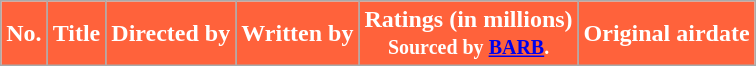<table class="wikitable plainrowheaders" border="1" style="background:white;">
<tr>
<th style="background-color: #FF623B; color: #ffffff;">No.</th>
<th style="background-color: #FF623B; color: #ffffff;">Title</th>
<th style="background-color: #FF623B; color: #ffffff;">Directed by</th>
<th style="background-color: #FF623B; color: #ffffff;">Written by</th>
<th style="background-color: #FF623B; color: #ffffff;">Ratings (in millions)<br> <small> Sourced by <a href='#'>BARB</a>.</small></th>
<th style="background-color: #FF623B; color: #ffffff;">Original airdate<br>




</th>
</tr>
</table>
